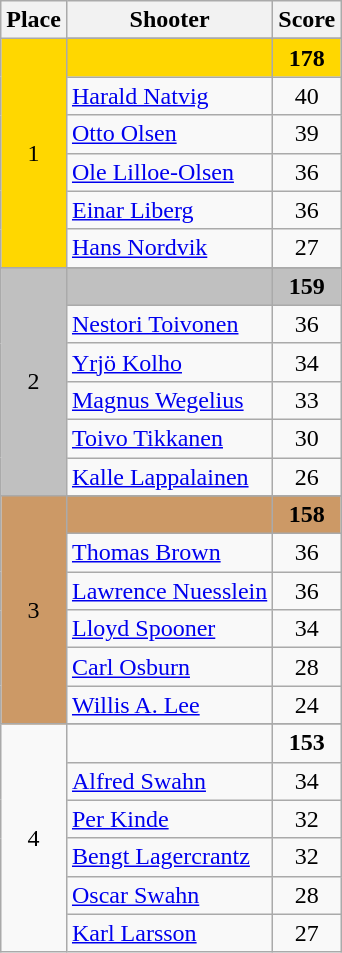<table class=wikitable style="text-align:center">
<tr>
<th>Place</th>
<th>Shooter</th>
<th>Score</th>
</tr>
<tr>
<td rowspan=7 align=center bgcolor=gold>1</td>
</tr>
<tr>
<td align=left bgcolor=gold></td>
<td bgcolor=gold><strong>178</strong></td>
</tr>
<tr>
<td align=left><a href='#'>Harald Natvig</a></td>
<td>40</td>
</tr>
<tr>
<td align=left><a href='#'>Otto Olsen</a></td>
<td>39</td>
</tr>
<tr>
<td align=left><a href='#'>Ole Lilloe-Olsen</a></td>
<td>36</td>
</tr>
<tr>
<td align=left><a href='#'>Einar Liberg</a></td>
<td>36</td>
</tr>
<tr>
<td align=left><a href='#'>Hans Nordvik</a></td>
<td>27</td>
</tr>
<tr>
<td rowspan=7 align=center bgcolor=silver>2</td>
</tr>
<tr>
<td align=left bgcolor=silver></td>
<td bgcolor=silver><strong>159</strong></td>
</tr>
<tr>
<td align=left><a href='#'>Nestori Toivonen</a></td>
<td>36</td>
</tr>
<tr>
<td align=left><a href='#'>Yrjö Kolho</a></td>
<td>34</td>
</tr>
<tr>
<td align=left><a href='#'>Magnus Wegelius</a></td>
<td>33</td>
</tr>
<tr>
<td align=left><a href='#'>Toivo Tikkanen</a></td>
<td>30</td>
</tr>
<tr>
<td align=left><a href='#'>Kalle Lappalainen</a></td>
<td>26</td>
</tr>
<tr>
<td rowspan=7 align=center bgcolor=cc9966>3</td>
</tr>
<tr>
<td align=left bgcolor=cc9966></td>
<td bgcolor=cc9966><strong>158</strong></td>
</tr>
<tr>
<td align=left><a href='#'>Thomas Brown</a></td>
<td>36</td>
</tr>
<tr>
<td align=left><a href='#'>Lawrence Nuesslein</a></td>
<td>36</td>
</tr>
<tr>
<td align=left><a href='#'>Lloyd Spooner</a></td>
<td>34</td>
</tr>
<tr>
<td align=left><a href='#'>Carl Osburn</a></td>
<td>28</td>
</tr>
<tr>
<td align=left><a href='#'>Willis A. Lee</a></td>
<td>24</td>
</tr>
<tr>
<td rowspan=7>4</td>
</tr>
<tr>
<td align=left></td>
<td><strong>153</strong></td>
</tr>
<tr>
<td align=left><a href='#'>Alfred Swahn</a></td>
<td>34</td>
</tr>
<tr>
<td align=left><a href='#'>Per Kinde</a></td>
<td>32</td>
</tr>
<tr>
<td align=left><a href='#'>Bengt Lagercrantz</a></td>
<td>32</td>
</tr>
<tr>
<td align=left><a href='#'>Oscar Swahn</a></td>
<td>28</td>
</tr>
<tr>
<td align=left><a href='#'>Karl Larsson</a></td>
<td>27</td>
</tr>
</table>
